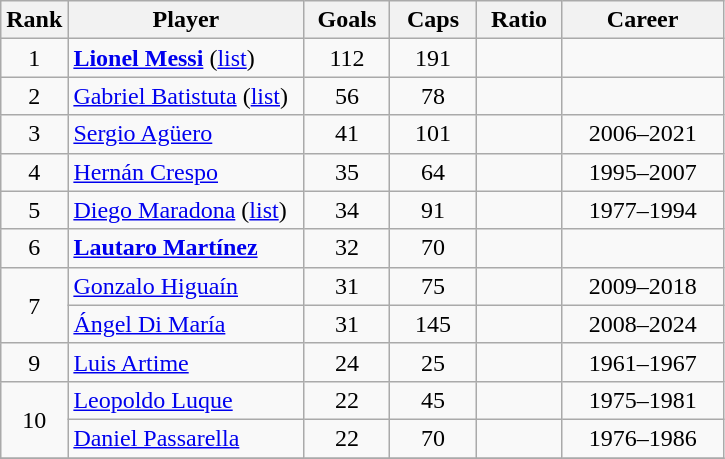<table class="wikitable sortable" style=text-align:center>
<tr>
<th width=35>Rank</th>
<th width=150>Player</th>
<th width=50>Goals</th>
<th width=50>Caps</th>
<th width=50>Ratio</th>
<th width=100>Career</th>
</tr>
<tr>
<td>1</td>
<td align="left"><strong><a href='#'>Lionel Messi</a></strong> (<a href='#'>list</a>)</td>
<td>112</td>
<td>191</td>
<td></td>
<td></td>
</tr>
<tr>
<td>2</td>
<td align=left><a href='#'>Gabriel Batistuta</a> (<a href='#'>list</a>)</td>
<td>56</td>
<td>78</td>
<td></td>
<td></td>
</tr>
<tr>
<td>3</td>
<td align=left><a href='#'>Sergio Agüero</a></td>
<td>41</td>
<td>101</td>
<td></td>
<td>2006–2021</td>
</tr>
<tr>
<td>4</td>
<td align=left><a href='#'>Hernán Crespo</a></td>
<td>35</td>
<td>64</td>
<td></td>
<td>1995–2007</td>
</tr>
<tr>
<td>5</td>
<td align=left><a href='#'>Diego Maradona</a> (<a href='#'>list</a>)</td>
<td>34</td>
<td>91</td>
<td></td>
<td>1977–1994</td>
</tr>
<tr>
<td>6</td>
<td align=left><strong><a href='#'>Lautaro Martínez</a></strong></td>
<td>32</td>
<td>70</td>
<td></td>
<td></td>
</tr>
<tr>
<td rowspan=2>7</td>
<td align=left><a href='#'>Gonzalo Higuaín</a></td>
<td>31</td>
<td>75</td>
<td></td>
<td>2009–2018</td>
</tr>
<tr>
<td align=left><a href='#'>Ángel Di María</a></td>
<td>31</td>
<td>145</td>
<td></td>
<td>2008–2024</td>
</tr>
<tr>
<td>9</td>
<td align=left><a href='#'>Luis Artime</a></td>
<td>24</td>
<td>25</td>
<td></td>
<td>1961–1967</td>
</tr>
<tr>
<td rowspan=2>10</td>
<td align=left><a href='#'>Leopoldo Luque</a></td>
<td>22</td>
<td>45</td>
<td></td>
<td>1975–1981</td>
</tr>
<tr>
<td align=left><a href='#'>Daniel Passarella</a></td>
<td>22</td>
<td>70</td>
<td></td>
<td>1976–1986</td>
</tr>
<tr>
</tr>
</table>
